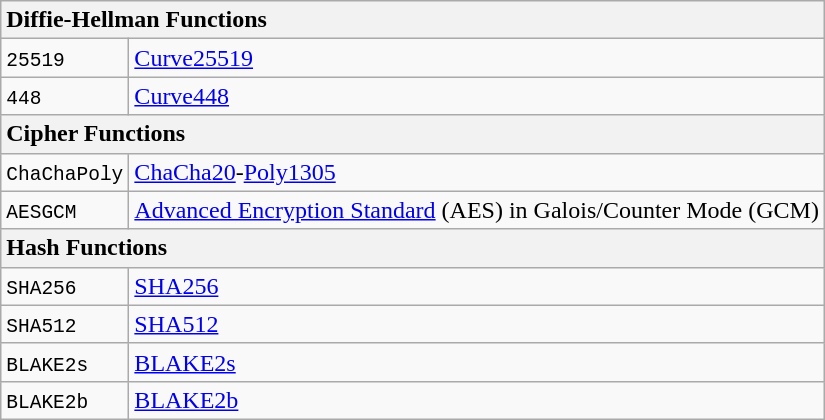<table class="wikitable">
<tr>
<th colspan="2" style="text-align: left">Diffie-Hellman Functions</th>
</tr>
<tr>
<td><code>25519</code></td>
<td><a href='#'>Curve25519</a></td>
</tr>
<tr>
<td><code>448</code></td>
<td><a href='#'>Curve448</a></td>
</tr>
<tr>
<th colspan=2 style="text-align: left">Cipher Functions</th>
</tr>
<tr>
<td><code>ChaChaPoly</code></td>
<td><a href='#'>ChaCha20</a>-<a href='#'>Poly1305</a></td>
</tr>
<tr>
<td><code>AESGCM</code></td>
<td><a href='#'>Advanced Encryption Standard</a> (AES) in Galois/Counter Mode (GCM)</td>
</tr>
<tr>
<th colspan=2 style="text-align: left">Hash Functions</th>
</tr>
<tr>
<td><code>SHA256</code></td>
<td><a href='#'>SHA256</a></td>
</tr>
<tr>
<td><code>SHA512</code></td>
<td><a href='#'>SHA512</a></td>
</tr>
<tr>
<td><code>BLAKE2s</code></td>
<td><a href='#'>BLAKE2s</a></td>
</tr>
<tr>
<td><code>BLAKE2b</code></td>
<td><a href='#'>BLAKE2b</a></td>
</tr>
</table>
